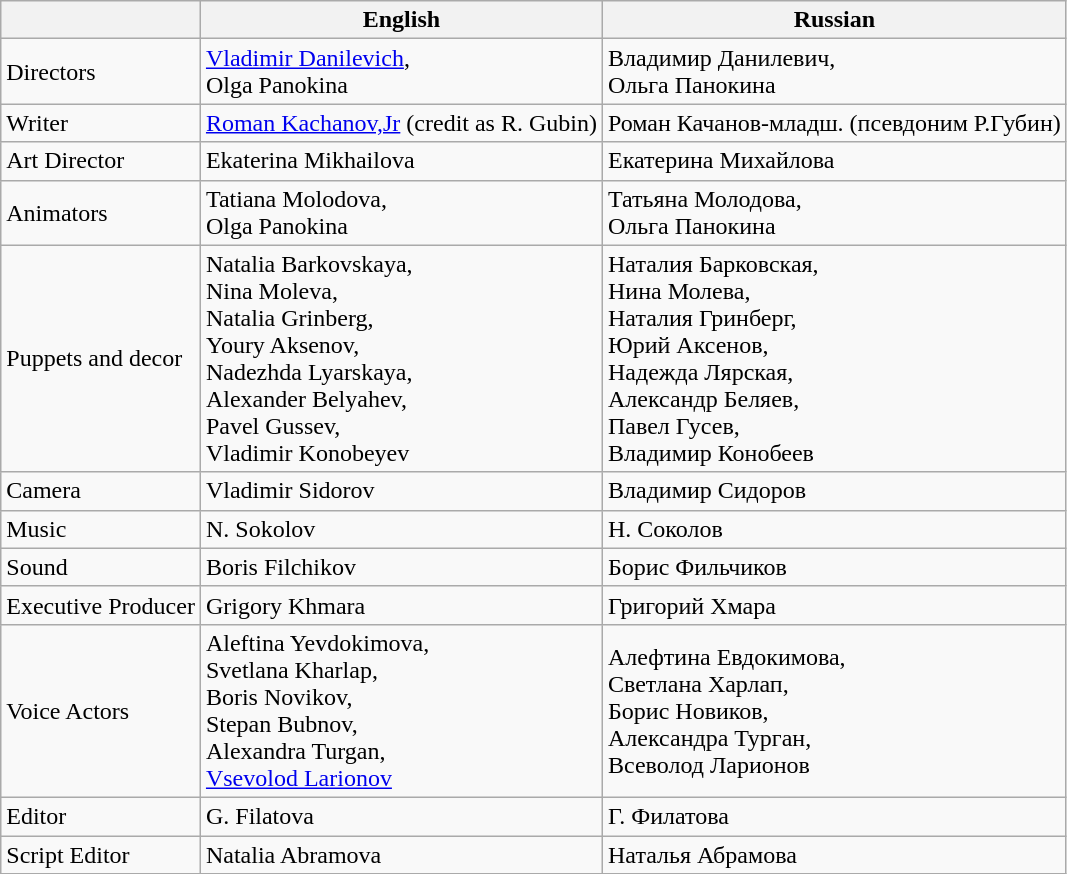<table class="wikitable">
<tr>
<th></th>
<th>English</th>
<th>Russian</th>
</tr>
<tr>
<td>Directors</td>
<td><a href='#'>Vladimir Danilevich</a>, <br>Olga Panokina</td>
<td>Владимир Данилевич,<br> Ольга Панокина</td>
</tr>
<tr>
<td>Writer</td>
<td><a href='#'>Roman Kachanov,Jr</a> (credit as R. Gubin)</td>
<td>Роман Качанов-младш. (псевдоним Р.Губин)</td>
</tr>
<tr>
<td>Art Director</td>
<td>Ekaterina Mikhailova</td>
<td>Екатерина Михайлова</td>
</tr>
<tr>
<td>Animators</td>
<td>Tatiana Molodova,<br> Olga Panokina</td>
<td>Татьяна Молодова,<br>Ольга Панокина</td>
</tr>
<tr>
<td>Puppets and decor</td>
<td>Natalia Barkovskaya,<br> Nina Moleva,<br> Natalia Grinberg,<br> Youry Aksenov,<br> Nadezhda Lyarskaya,<br> Alexander Belyahev, <br>Pavel Gussev,<br> Vladimir Konobeyev</td>
<td>Наталия Барковская,<br> Нина Молева,<br> Наталия Гринберг, <br> Юрий Аксенов,<br> Надежда Лярская, <br> Александр Беляев,<br> Павел Гусев, <br>Владимир Конобеев</td>
</tr>
<tr>
<td>Camera</td>
<td>Vladimir Sidorov</td>
<td>Владимир Сидоров</td>
</tr>
<tr>
<td>Music</td>
<td>N. Sokolov</td>
<td>Н. Соколов</td>
</tr>
<tr>
<td>Sound</td>
<td>Boris Filchikov</td>
<td>Борис Фильчиков</td>
</tr>
<tr>
<td>Executive Producer</td>
<td>Grigory Khmara</td>
<td>Григорий Хмара</td>
</tr>
<tr>
<td>Voice Actors</td>
<td>Aleftina Yevdokimova,<br> Svetlana Kharlap,<br> Boris Novikov,<br> Stepan Bubnov,<br> Alexandra Turgan,<br><a href='#'>Vsevolod Larionov</a></td>
<td>Алефтина Евдокимова,<br> Светлана Харлап, <br>Борис Новиков,<br>Александра Турган,<br>Всеволод Ларионов</td>
</tr>
<tr>
<td>Editor</td>
<td>G. Filatova</td>
<td>Г. Филатова</td>
</tr>
<tr>
<td>Script Editor</td>
<td>Natalia Abramova</td>
<td>Наталья Абрамова</td>
</tr>
</table>
